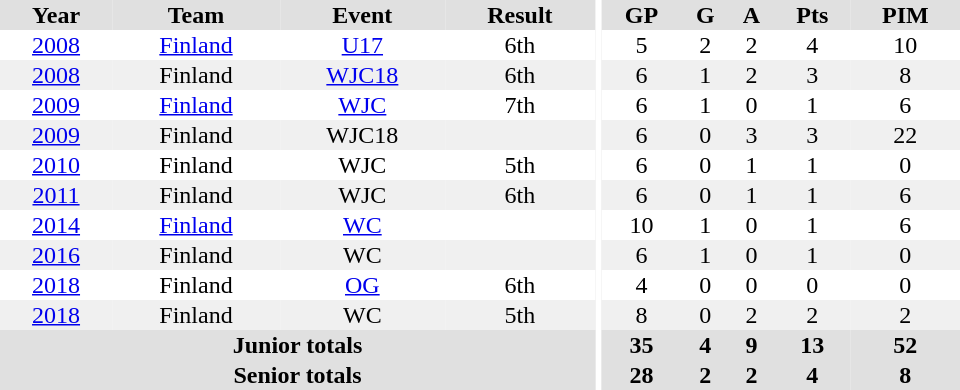<table border="0" cellpadding="1" cellspacing="0" ID="Table3" style="text-align:center; width:40em">
<tr ALIGN="center" bgcolor="#e0e0e0">
<th>Year</th>
<th>Team</th>
<th>Event</th>
<th>Result</th>
<th rowspan="99" bgcolor="#ffffff"></th>
<th>GP</th>
<th>G</th>
<th>A</th>
<th>Pts</th>
<th>PIM</th>
</tr>
<tr>
<td><a href='#'>2008</a></td>
<td><a href='#'>Finland</a></td>
<td><a href='#'>U17</a></td>
<td>6th</td>
<td>5</td>
<td>2</td>
<td>2</td>
<td>4</td>
<td>10</td>
</tr>
<tr bgcolor="#f0f0f0">
<td><a href='#'>2008</a></td>
<td>Finland</td>
<td><a href='#'>WJC18</a></td>
<td>6th</td>
<td>6</td>
<td>1</td>
<td>2</td>
<td>3</td>
<td>8</td>
</tr>
<tr>
<td><a href='#'>2009</a></td>
<td><a href='#'>Finland</a></td>
<td><a href='#'>WJC</a></td>
<td>7th</td>
<td>6</td>
<td>1</td>
<td>0</td>
<td>1</td>
<td>6</td>
</tr>
<tr bgcolor="#f0f0f0">
<td><a href='#'>2009</a></td>
<td>Finland</td>
<td>WJC18</td>
<td></td>
<td>6</td>
<td>0</td>
<td>3</td>
<td>3</td>
<td>22</td>
</tr>
<tr>
<td><a href='#'>2010</a></td>
<td>Finland</td>
<td>WJC</td>
<td>5th</td>
<td>6</td>
<td>0</td>
<td>1</td>
<td>1</td>
<td>0</td>
</tr>
<tr bgcolor="#f0f0f0">
<td><a href='#'>2011</a></td>
<td>Finland</td>
<td>WJC</td>
<td>6th</td>
<td>6</td>
<td>0</td>
<td>1</td>
<td>1</td>
<td>6</td>
</tr>
<tr>
<td><a href='#'>2014</a></td>
<td><a href='#'>Finland</a></td>
<td><a href='#'>WC</a></td>
<td></td>
<td>10</td>
<td>1</td>
<td>0</td>
<td>1</td>
<td>6</td>
</tr>
<tr bgcolor="#f0f0f0">
<td><a href='#'>2016</a></td>
<td>Finland</td>
<td>WC</td>
<td></td>
<td>6</td>
<td>1</td>
<td>0</td>
<td>1</td>
<td>0</td>
</tr>
<tr>
<td><a href='#'>2018</a></td>
<td>Finland</td>
<td><a href='#'>OG</a></td>
<td>6th</td>
<td>4</td>
<td>0</td>
<td>0</td>
<td>0</td>
<td>0</td>
</tr>
<tr bgcolor="#f0f0f0">
<td><a href='#'>2018</a></td>
<td>Finland</td>
<td>WC</td>
<td>5th</td>
<td>8</td>
<td>0</td>
<td>2</td>
<td>2</td>
<td>2</td>
</tr>
<tr bgcolor="#e0e0e0">
<th colspan=4>Junior totals</th>
<th>35</th>
<th>4</th>
<th>9</th>
<th>13</th>
<th>52</th>
</tr>
<tr bgcolor="#e0e0e0">
<th colspan=4>Senior totals</th>
<th>28</th>
<th>2</th>
<th>2</th>
<th>4</th>
<th>8</th>
</tr>
</table>
